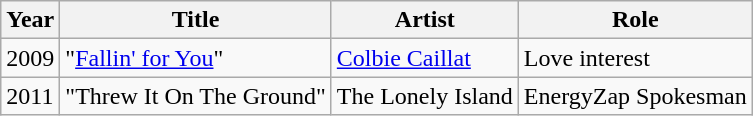<table class="wikitable sortable">
<tr>
<th>Year</th>
<th>Title</th>
<th>Artist</th>
<th>Role</th>
</tr>
<tr>
<td>2009</td>
<td>"<a href='#'>Fallin' for You</a>"</td>
<td><a href='#'>Colbie Caillat</a></td>
<td>Love interest</td>
</tr>
<tr>
<td>2011</td>
<td>"Threw It On The Ground"</td>
<td>The Lonely Island</td>
<td>EnergyZap Spokesman</td>
</tr>
</table>
